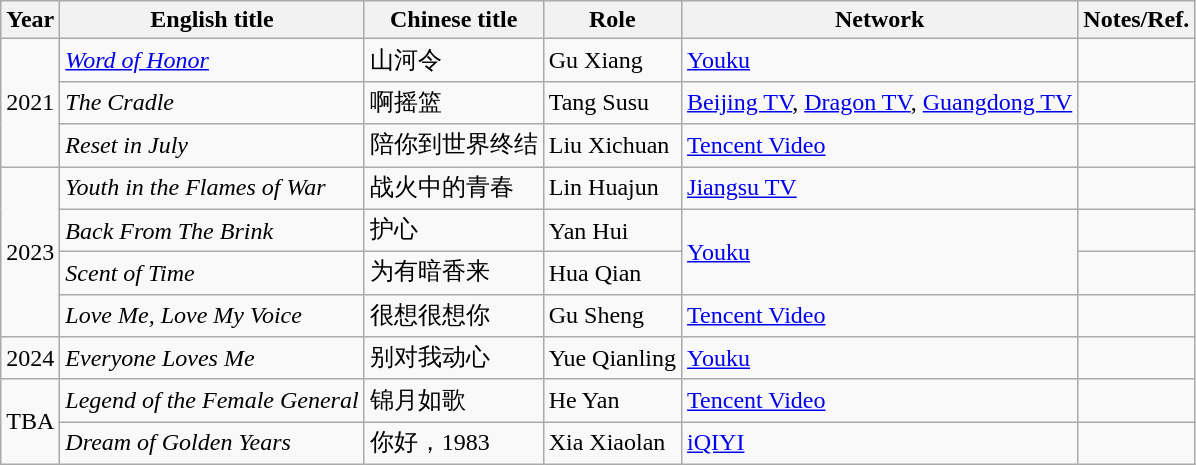<table class="wikitable sortable">
<tr>
<th scope="col">Year</th>
<th scope="col">English title</th>
<th scope="col">Chinese title</th>
<th scope="col">Role</th>
<th scope="col">Network</th>
<th scope="col" class="unsortable">Notes/Ref.</th>
</tr>
<tr>
<td rowspan="3">2021</td>
<td><em><a href='#'>Word of Honor</a></em></td>
<td>山河令</td>
<td>Gu Xiang</td>
<td><a href='#'>Youku</a></td>
<td></td>
</tr>
<tr>
<td><em>The Cradle</em></td>
<td>啊摇篮</td>
<td>Tang Susu</td>
<td><a href='#'>Beijing TV</a>, <a href='#'>Dragon TV</a>, <a href='#'>Guangdong TV</a></td>
<td></td>
</tr>
<tr>
<td><em>Reset in July</em></td>
<td>陪你到世界终结</td>
<td>Liu Xichuan</td>
<td><a href='#'>Tencent Video</a></td>
<td></td>
</tr>
<tr>
<td rowspan="4">2023</td>
<td><em>Youth in the Flames of War</em></td>
<td>战火中的青春</td>
<td>Lin Huajun</td>
<td><a href='#'>Jiangsu TV</a></td>
<td></td>
</tr>
<tr>
<td><em>Back From The Brink</em></td>
<td>护心</td>
<td>Yan Hui</td>
<td rowspan="2"><a href='#'>Youku</a></td>
<td></td>
</tr>
<tr>
<td><em>Scent of Time</em></td>
<td>为有暗香来</td>
<td>Hua Qian</td>
<td></td>
</tr>
<tr>
<td><em>Love Me, Love My Voice</em></td>
<td>很想很想你</td>
<td>Gu Sheng</td>
<td><a href='#'>Tencent Video</a></td>
<td></td>
</tr>
<tr>
<td>2024</td>
<td><em>Everyone Loves Me</em></td>
<td>别对我动心</td>
<td>Yue Qianling</td>
<td><a href='#'>Youku</a></td>
<td></td>
</tr>
<tr>
<td rowspan="2">TBA</td>
<td><em>Legend of the Female General</em></td>
<td>锦月如歌</td>
<td>He Yan</td>
<td><a href='#'>Tencent Video</a></td>
<td></td>
</tr>
<tr>
<td><em>Dream of Golden Years</em></td>
<td>你好，1983</td>
<td>Xia Xiaolan</td>
<td><a href='#'>iQIYI</a></td>
<td></td>
</tr>
</table>
